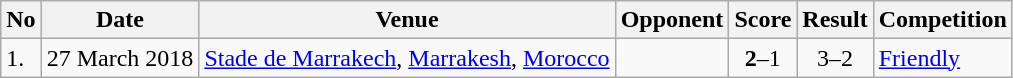<table class="wikitable" style="font-size:100%;">
<tr>
<th>No</th>
<th>Date</th>
<th>Venue</th>
<th>Opponent</th>
<th>Score</th>
<th>Result</th>
<th>Competition</th>
</tr>
<tr>
<td>1.</td>
<td>27 March 2018</td>
<td><a href='#'>Stade de Marrakech</a>, <a href='#'>Marrakesh</a>, <a href='#'>Morocco</a></td>
<td></td>
<td align=center><strong>2</strong>–1</td>
<td align=center>3–2</td>
<td><a href='#'>Friendly</a></td>
</tr>
</table>
